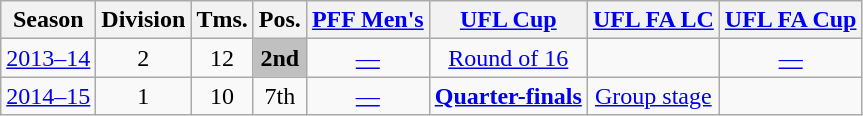<table class="wikitable">
<tr>
<th>Season</th>
<th>Division</th>
<th>Tms.</th>
<th>Pos.</th>
<th><a href='#'>PFF Men's</a></th>
<th><a href='#'>UFL Cup</a></th>
<th><a href='#'>UFL FA LC</a></th>
<th><a href='#'>UFL FA Cup</a></th>
</tr>
<tr>
<td align=center><a href='#'>2013–14</a></td>
<td align=center>2</td>
<td align=center>12</td>
<td align=center bgcolor=silver><strong>2nd</strong></td>
<td align=center><a href='#'>—</a></td>
<td align=center><a href='#'>Round of 16</a></td>
<td align=center></td>
<td align=center><a href='#'>—</a></td>
</tr>
<tr>
<td align=center><a href='#'>2014–15</a></td>
<td align=center>1</td>
<td align=center>10</td>
<td align=center>7th</td>
<td align=center><a href='#'>—</a></td>
<td align=center><strong><a href='#'>Quarter-finals</a></strong></td>
<td align=center><a href='#'>Group stage</a></td>
<td align=center></td>
</tr>
</table>
